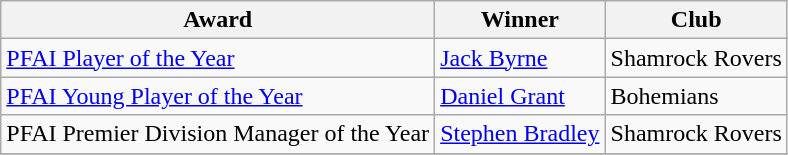<table class="wikitable">
<tr>
<th>Award</th>
<th>Winner</th>
<th>Club</th>
</tr>
<tr>
<td><a href='#'>PFAI Player of the Year</a></td>
<td> <a href='#'>Jack Byrne</a></td>
<td>Shamrock Rovers</td>
</tr>
<tr>
<td><a href='#'>PFAI Young Player of the Year</a></td>
<td> <a href='#'>Daniel Grant</a></td>
<td>Bohemians</td>
</tr>
<tr>
<td>PFAI Premier Division Manager of the Year</td>
<td> <a href='#'>Stephen Bradley</a></td>
<td>Shamrock Rovers</td>
</tr>
<tr>
</tr>
</table>
